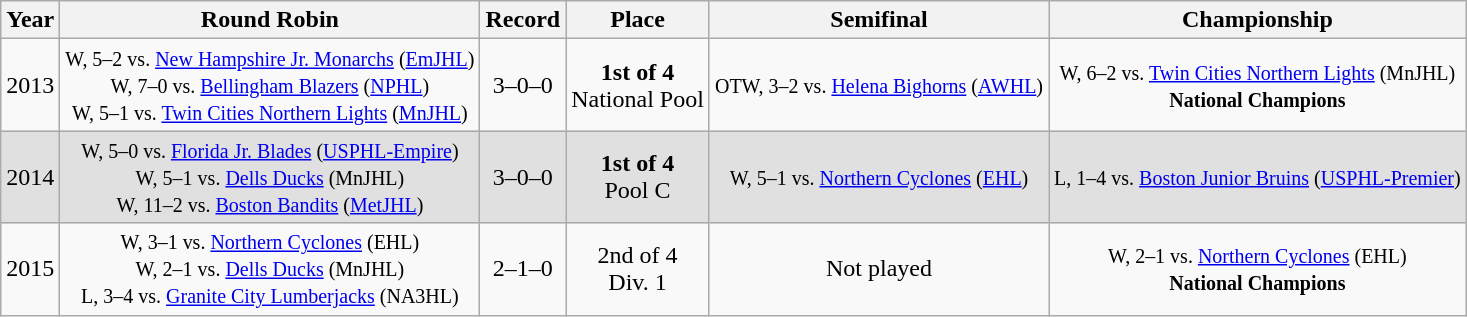<table class="wikitable"  style="text-align:center">
<tr>
<th>Year</th>
<th>Round Robin</th>
<th>Record</th>
<th>Place</th>
<th>Semifinal</th>
<th>Championship</th>
</tr>
<tr>
<td>2013</td>
<td><small>W, 5–2 vs. <a href='#'>New Hampshire Jr. Monarchs</a> (<a href='#'>EmJHL</a>)<br>W, 7–0 vs. <a href='#'>Bellingham Blazers</a> (<a href='#'>NPHL</a>)<br>W, 5–1 vs. <a href='#'>Twin Cities Northern Lights</a> (<a href='#'>MnJHL</a>)</small></td>
<td>3–0–0</td>
<td><strong>1st of 4</strong><br>National Pool</td>
<td><small>OTW, 3–2 vs. <a href='#'>Helena Bighorns</a> (<a href='#'>AWHL</a>)</small></td>
<td><small>W, 6–2 vs. <a href='#'>Twin Cities Northern Lights</a> (MnJHL)<br><strong>National Champions</strong></small></td>
</tr>
<tr bgcolor=e0e0e0>
<td>2014</td>
<td><small>W, 5–0 vs. <a href='#'>Florida Jr. Blades</a> (<a href='#'>USPHL-Empire</a>)<br>W, 5–1 vs. <a href='#'>Dells Ducks</a> (MnJHL)<br>W, 11–2 vs. <a href='#'>Boston Bandits</a> (<a href='#'>MetJHL</a>)</small></td>
<td>3–0–0</td>
<td><strong>1st of 4</strong><br>Pool C</td>
<td><small>W, 5–1 vs. <a href='#'>Northern Cyclones</a> (<a href='#'>EHL</a>)</small></td>
<td><small>L, 1–4 vs. <a href='#'>Boston Junior Bruins</a> (<a href='#'>USPHL-Premier</a>)</small></td>
</tr>
<tr>
<td>2015</td>
<td><small>W, 3–1 vs. <a href='#'>Northern Cyclones</a> (EHL)<br>W, 2–1 vs. <a href='#'>Dells Ducks</a> (MnJHL)<br>L, 3–4 vs. <a href='#'>Granite City Lumberjacks</a> (NA3HL)</small></td>
<td>2–1–0</td>
<td>2nd of 4<br>Div. 1</td>
<td>Not played</td>
<td><small>W, 2–1 vs. <a href='#'>Northern Cyclones</a> (EHL)<br><strong>National Champions</strong></small></td>
</tr>
</table>
